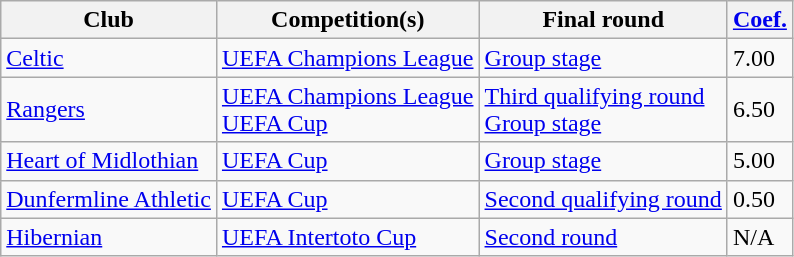<table class="wikitable">
<tr>
<th>Club</th>
<th>Competition(s)</th>
<th>Final round</th>
<th><a href='#'>Coef.</a></th>
</tr>
<tr>
<td><a href='#'>Celtic</a></td>
<td><a href='#'>UEFA Champions League</a></td>
<td><a href='#'>Group stage</a></td>
<td>7.00</td>
</tr>
<tr>
<td><a href='#'>Rangers</a></td>
<td><a href='#'>UEFA Champions League</a><br> <a href='#'>UEFA Cup</a></td>
<td><a href='#'>Third qualifying round</a><br> <a href='#'>Group stage</a></td>
<td>6.50</td>
</tr>
<tr>
<td><a href='#'>Heart of Midlothian</a></td>
<td><a href='#'>UEFA Cup</a></td>
<td><a href='#'>Group stage</a></td>
<td>5.00</td>
</tr>
<tr>
<td><a href='#'>Dunfermline Athletic</a></td>
<td><a href='#'>UEFA Cup</a></td>
<td><a href='#'>Second qualifying round</a></td>
<td>0.50</td>
</tr>
<tr>
<td><a href='#'>Hibernian</a></td>
<td><a href='#'>UEFA Intertoto Cup</a></td>
<td><a href='#'>Second round</a></td>
<td>N/A</td>
</tr>
</table>
